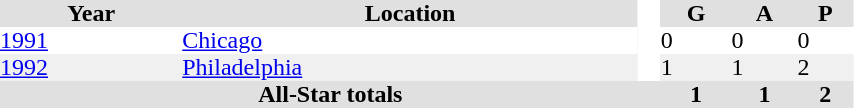<table BORDER="0" CELLPADDING="0" CELLSPACING="0" width="45%" style="text-align:centre">
<tr bgcolor="#e0e0e0">
<th>Year</th>
<th>Location</th>
<th rowspan="99" bgcolor="#ffffff"> </th>
<th>G</th>
<th>A</th>
<th>P</th>
</tr>
<tr>
<td><a href='#'>1991</a></td>
<td><a href='#'>Chicago</a></td>
<td>0</td>
<td>0</td>
<td>0</td>
</tr>
<tr bgcolor="#f0f0f0">
<td><a href='#'>1992</a></td>
<td><a href='#'>Philadelphia</a></td>
<td>1</td>
<td>1</td>
<td>2</td>
</tr>
<tr bgcolor="#e0e0e0">
<th colspan=3>All-Star totals</th>
<th>1</th>
<th>1</th>
<th>2</th>
</tr>
</table>
